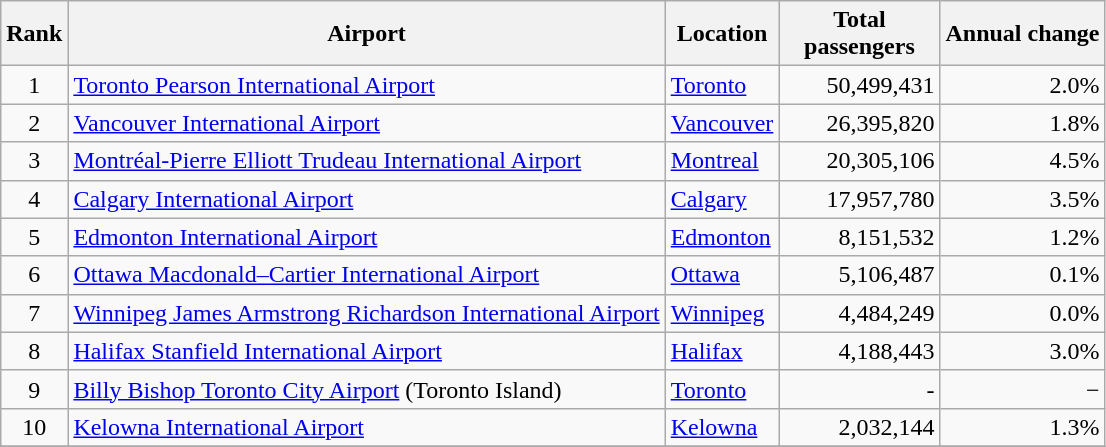<table class="wikitable sortable">
<tr>
<th>Rank</th>
<th>Airport</th>
<th>Location</th>
<th style="width:100px">Total passengers</th>
<th>Annual change</th>
</tr>
<tr>
<td style="text-align: center;">1</td>
<td><a href='#'>Toronto Pearson International Airport</a></td>
<td><a href='#'>Toronto</a></td>
<td align="right">50,499,431</td>
<td align="right">2.0%</td>
</tr>
<tr>
<td style="text-align: center;">2</td>
<td><a href='#'>Vancouver International Airport</a></td>
<td><a href='#'>Vancouver</a></td>
<td align="right">26,395,820</td>
<td align="right">1.8%</td>
</tr>
<tr>
<td style="text-align: center;">3</td>
<td><a href='#'>Montréal-Pierre Elliott Trudeau International Airport</a></td>
<td><a href='#'>Montreal</a></td>
<td align="right">20,305,106</td>
<td align="right">4.5%</td>
</tr>
<tr>
<td style="text-align: center;">4</td>
<td><a href='#'>Calgary International Airport</a></td>
<td><a href='#'>Calgary</a></td>
<td align="right">17,957,780</td>
<td align="right">3.5%</td>
</tr>
<tr>
<td style="text-align: center;">5</td>
<td><a href='#'>Edmonton International Airport</a></td>
<td><a href='#'>Edmonton</a></td>
<td align="right">8,151,532</td>
<td align="right">1.2%</td>
</tr>
<tr>
<td style="text-align: center;">6</td>
<td><a href='#'>Ottawa Macdonald–Cartier International Airport</a></td>
<td><a href='#'>Ottawa</a></td>
<td align="right">5,106,487</td>
<td align="right">0.1%</td>
</tr>
<tr>
<td style="text-align: center;">7</td>
<td><a href='#'>Winnipeg James Armstrong Richardson International Airport</a></td>
<td><a href='#'>Winnipeg</a></td>
<td align="right">4,484,249</td>
<td align="right">0.0%</td>
</tr>
<tr>
<td style="text-align: center;">8</td>
<td><a href='#'>Halifax Stanfield International Airport</a></td>
<td><a href='#'>Halifax</a></td>
<td align="right">4,188,443</td>
<td align="right">3.0%</td>
</tr>
<tr>
<td style="text-align: center;">9</td>
<td><a href='#'>Billy Bishop Toronto City Airport</a> (Toronto Island)</td>
<td><a href='#'>Toronto</a></td>
<td align="right">-</td>
<td align="right">−</td>
</tr>
<tr>
<td style="text-align: center;">10</td>
<td><a href='#'>Kelowna International Airport</a></td>
<td><a href='#'>Kelowna</a></td>
<td align="right">2,032,144</td>
<td align="right">1.3%</td>
</tr>
<tr>
</tr>
</table>
